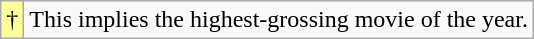<table class="wikitable">
<tr>
<td style="background-color:#FFFF99">†</td>
<td>This implies the highest-grossing movie of the year.</td>
</tr>
</table>
